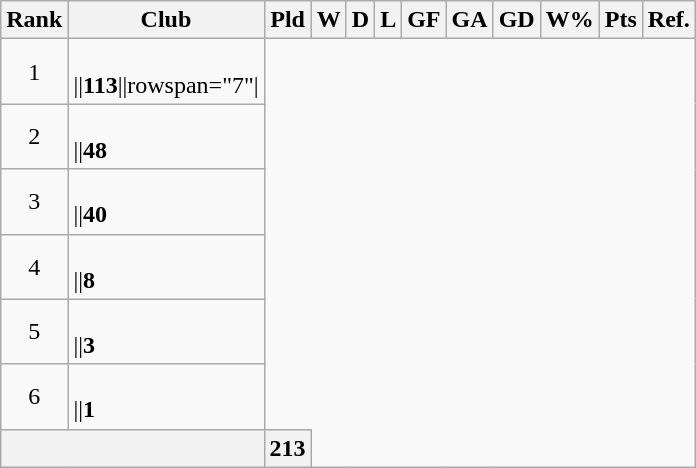<table class="wikitable sortable" style="text-align: center;">
<tr>
<th>Rank</th>
<th>Club</th>
<th>Pld</th>
<th>W</th>
<th>D</th>
<th>L</th>
<th>GF</th>
<th>GA</th>
<th>GD</th>
<th>W%</th>
<th>Pts</th>
<th>Ref.</th>
</tr>
<tr>
<td>1</td>
<td align=left><br>||<strong>113</strong>||rowspan="7"| </td>
</tr>
<tr>
<td>2</td>
<td align=left><br>||<strong>48</strong></td>
</tr>
<tr>
<td>3</td>
<td align=left><br>||<strong>40</strong></td>
</tr>
<tr>
<td>4</td>
<td align=left><br>||<strong>8</strong></td>
</tr>
<tr>
<td>5</td>
<td align=left><br>||<strong>3</strong></td>
</tr>
<tr>
<td>6</td>
<td align=left><br>||<strong>1</strong></td>
</tr>
<tr class="sortbottom">
<th colspan="2"><br></th>
<th><strong>213</strong></th>
</tr>
</table>
